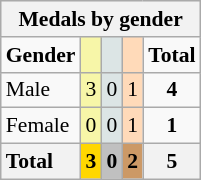<table class="wikitable" style="text-align:center;font-size:90%">
<tr style="background:#efefef;">
<th colspan=7>Medals by gender</th>
</tr>
<tr>
<td><strong>Gender</strong></td>
<td bgcolor=#f7f6a8></td>
<td bgcolor=#dce5e5></td>
<td bgcolor=#ffdab9></td>
<td><strong>Total</strong></td>
</tr>
<tr>
<td style="text-align:left;">Male</td>
<td style="background:#F7F6A8;">3</td>
<td style="background:#DCE5E5;">0</td>
<td style="background:#FFDAB9;">1</td>
<td><strong>4</strong></td>
</tr>
<tr>
<td style="text-align:left;">Female</td>
<td style="background:#F7F6A8;">0</td>
<td style="background:#DCE5E5;">0</td>
<td style="background:#FFDAB9;">1</td>
<td><strong>1</strong></td>
</tr>
<tr>
<th style="text-align:left;">Total</th>
<th style="background:gold;">3</th>
<th style="background:silver;">0</th>
<th style="background:#c96;">2</th>
<th>5</th>
</tr>
</table>
